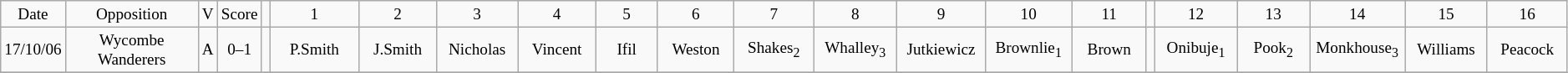<table class="wikitable" style="font-size: 80%; text-align: center;">
<tr style="text-align:center;">
<td style="width:10px; ">Date</td>
<td style="width:150px; ">Opposition</td>
<td style="width:5px; ">V</td>
<td style="width:5px; ">Score</td>
<td style="width:1px; text-align:center;"></td>
<td style="width:95px; ">1</td>
<td style="width:75px; ">2</td>
<td style="width:75px; ">3</td>
<td style="width:75px; ">4</td>
<td style="width:75px; ">5</td>
<td style="width:75px; ">6</td>
<td style="width:75px; ">7</td>
<td style="width:75px; ">8</td>
<td style="width:75px; ">9</td>
<td style="width:75px; ">10</td>
<td style="width:75px; ">11</td>
<td style="width:1px; text-align:center;"></td>
<td style="width:75px; ">12</td>
<td style="width:75px; ">13</td>
<td style="width:75px; ">14</td>
<td style="width:75px; ">15</td>
<td style="width:75px; ">16</td>
</tr>
<tr>
<td>17/10/06</td>
<td>Wycombe Wanderers</td>
<td>A</td>
<td>0–1</td>
<td></td>
<td>P.Smith</td>
<td>J.Smith</td>
<td>Nicholas</td>
<td>Vincent</td>
<td>Ifil</td>
<td>Weston</td>
<td>Shakes<sub>2</sub></td>
<td>Whalley<sub>3</sub></td>
<td>Jutkiewicz</td>
<td>Brownlie<sub>1</sub></td>
<td>Brown</td>
<td></td>
<td>Onibuje<sub>1</sub></td>
<td>Pook<sub>2</sub></td>
<td>Monkhouse<sub>3</sub></td>
<td>Williams</td>
<td>Peacock</td>
</tr>
<tr>
</tr>
</table>
